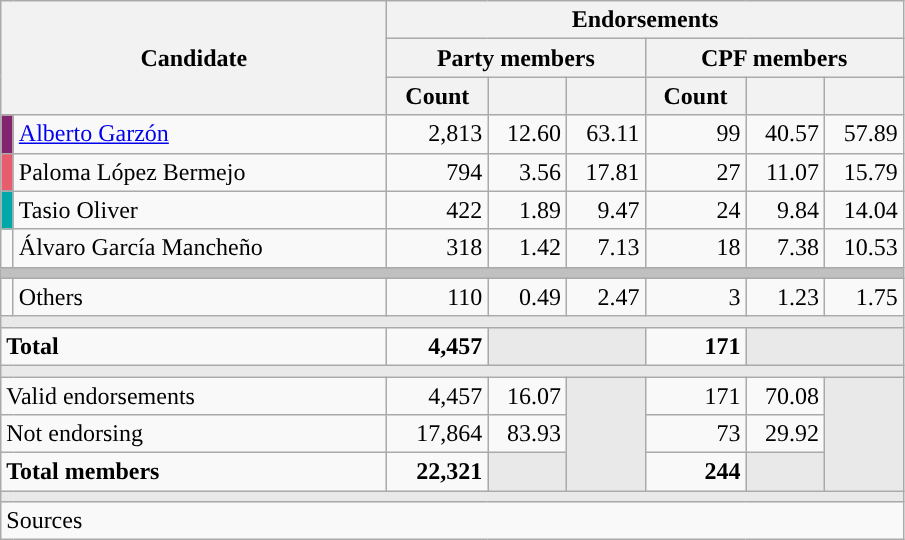<table class="wikitable" style="text-align:right;">
<tr>
<th colspan="2" rowspan="3" width="250">Candidate</th>
<th colspan="6">Endorsements</th>
</tr>
<tr>
<th colspan="3">Party members</th>
<th colspan="3">CPF members</th>
</tr>
<tr>
<th width="60">Count</th>
<th width="45"></th>
<th width="45"></th>
<th width="60">Count</th>
<th width="45"></th>
<th width="45"></th>
</tr>
<tr>
<td width="1" style="color:inherit;background:#83246E"></td>
<td align="left"><a href='#'>Alberto Garzón</a></td>
<td>2,813</td>
<td>12.60</td>
<td>63.11</td>
<td>99</td>
<td>40.57</td>
<td>57.89</td>
</tr>
<tr>
<td style="color:inherit;background:#E85D6D"></td>
<td align="left">Paloma López Bermejo</td>
<td>794</td>
<td>3.56</td>
<td>17.81</td>
<td>27</td>
<td>11.07</td>
<td>15.79</td>
</tr>
<tr>
<td width="1" style="color:inherit;background:#00A8A9"></td>
<td align="left">Tasio Oliver</td>
<td>422</td>
<td>1.89</td>
<td>9.47</td>
<td>24</td>
<td>9.84</td>
<td>14.04</td>
</tr>
<tr>
<td style="color:inherit;background:"></td>
<td align="left">Álvaro García Mancheño</td>
<td>318</td>
<td>1.42</td>
<td>7.13</td>
<td>18</td>
<td>7.38</td>
<td>10.53</td>
</tr>
<tr>
<td colspan="8" bgcolor="#C0C0C0"></td>
</tr>
<tr>
<td style="color:inherit;background:"></td>
<td align="left">Others</td>
<td>110</td>
<td>0.49</td>
<td>2.47</td>
<td>3</td>
<td>1.23</td>
<td>1.75</td>
</tr>
<tr>
<td colspan="8" bgcolor="#E9E9E9"></td>
</tr>
<tr style="font-weight:bold;">
<td colspan="2" align="left">Total</td>
<td>4,457</td>
<td colspan="2" bgcolor="#E9E9E9"></td>
<td>171</td>
<td colspan="2" bgcolor="#E9E9E9"></td>
</tr>
<tr>
<td colspan="8" bgcolor="#E9E9E9"></td>
</tr>
<tr>
<td colspan="2" align="left">Valid endorsements</td>
<td>4,457</td>
<td>16.07</td>
<td rowspan="3" bgcolor="#E9E9E9"></td>
<td>171</td>
<td>70.08</td>
<td rowspan="3" bgcolor="#E9E9E9"></td>
</tr>
<tr>
<td colspan="2" align="left">Not endorsing</td>
<td>17,864</td>
<td>83.93</td>
<td>73</td>
<td>29.92</td>
</tr>
<tr>
<td colspan="2" align="left"><strong>Total members</strong></td>
<td><strong>22,321</strong></td>
<td bgcolor="#E9E9E9"></td>
<td><strong>244</strong></td>
<td bgcolor="#E9E9E9"></td>
</tr>
<tr>
<td colspan="8" bgcolor="#E9E9E9"></td>
</tr>
<tr>
<td colspan="8" align="left">Sources</td>
</tr>
</table>
